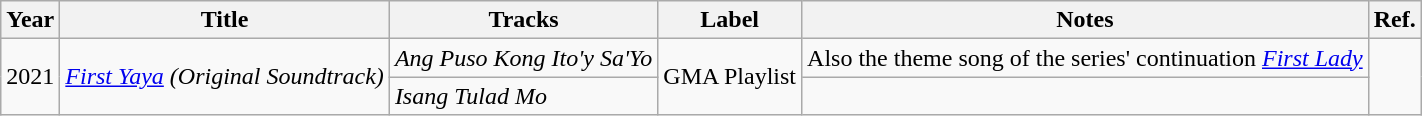<table class="wikitable">
<tr>
<th>Year</th>
<th>Title</th>
<th>Tracks</th>
<th>Label</th>
<th>Notes</th>
<th>Ref.</th>
</tr>
<tr>
<td rowspan="2">2021</td>
<td rowspan="2"><em><a href='#'>First Yaya</a> (Original Soundtrack)</em></td>
<td><em>Ang Puso Kong Ito'y Sa'Yo</em></td>
<td rowspan="2">GMA Playlist</td>
<td>Also the theme song of the series' continuation <em><a href='#'>First Lady</a></em></td>
<td rowspan="2"></td>
</tr>
<tr>
<td><em>Isang Tulad Mo</em></td>
<td></td>
</tr>
</table>
